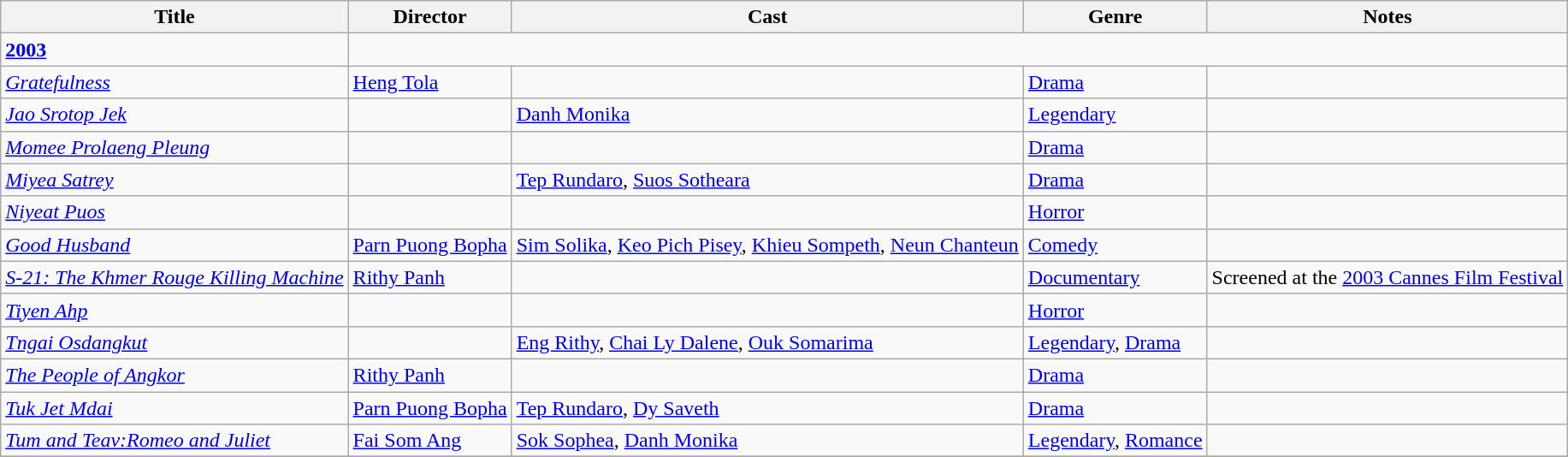<table class="wikitable">
<tr>
<th>Title</th>
<th>Director</th>
<th>Cast</th>
<th>Genre</th>
<th>Notes</th>
</tr>
<tr>
<td><strong><a href='#'>2003</a></strong></td>
</tr>
<tr>
<td><em><a href='#'>Gratefulness</a></em></td>
<td><a href='#'>Heng Tola</a></td>
<td></td>
<td><a href='#'>Drama</a></td>
<td></td>
</tr>
<tr>
<td><em><a href='#'>Jao Srotop Jek</a></em></td>
<td></td>
<td><a href='#'>Danh Monika</a></td>
<td><a href='#'>Legendary</a></td>
<td></td>
</tr>
<tr>
<td><em><a href='#'>Momee Prolaeng Pleung</a></em></td>
<td></td>
<td></td>
<td><a href='#'>Drama</a></td>
<td></td>
</tr>
<tr>
<td><em><a href='#'>Miyea Satrey</a></em></td>
<td></td>
<td><a href='#'>Tep Rundaro</a>, <a href='#'>Suos Sotheara</a></td>
<td><a href='#'>Drama</a></td>
<td></td>
</tr>
<tr>
<td><em><a href='#'>Niyeat Puos</a></em></td>
<td></td>
<td></td>
<td><a href='#'>Horror</a></td>
<td></td>
</tr>
<tr>
<td><em><a href='#'>Good Husband</a></em></td>
<td><a href='#'>Parn Puong Bopha</a></td>
<td><a href='#'>Sim Solika</a>, <a href='#'>Keo Pich Pisey</a>, <a href='#'>Khieu Sompeth</a>, <a href='#'>Neun Chanteun</a></td>
<td><a href='#'>Comedy</a></td>
<td></td>
</tr>
<tr>
<td><em><a href='#'>S-21: The Khmer Rouge Killing Machine</a></em></td>
<td><a href='#'>Rithy Panh</a></td>
<td></td>
<td><a href='#'>Documentary</a></td>
<td>Screened at the <a href='#'>2003 Cannes Film Festival</a></td>
</tr>
<tr>
<td><em><a href='#'>Tiyen Ahp</a></em></td>
<td></td>
<td></td>
<td><a href='#'>Horror</a></td>
<td></td>
</tr>
<tr>
<td><em><a href='#'>Tngai Osdangkut</a></em></td>
<td></td>
<td><a href='#'>Eng Rithy</a>, <a href='#'>Chai Ly Dalene</a>, <a href='#'>Ouk Somarima</a></td>
<td><a href='#'>Legendary</a>, <a href='#'>Drama</a></td>
<td></td>
</tr>
<tr>
<td><em><a href='#'>The People of Angkor</a></em></td>
<td><a href='#'>Rithy Panh</a></td>
<td></td>
<td><a href='#'>Drama</a></td>
<td></td>
</tr>
<tr>
<td><em><a href='#'>Tuk Jet Mdai</a></em></td>
<td><a href='#'>Parn Puong Bopha</a></td>
<td><a href='#'>Tep Rundaro</a>, <a href='#'>Dy Saveth</a></td>
<td><a href='#'>Drama</a></td>
<td></td>
</tr>
<tr>
<td><em><a href='#'>Tum and Teav:Romeo and Juliet</a></em></td>
<td><a href='#'>Fai Som Ang</a></td>
<td><a href='#'>Sok Sophea</a>, <a href='#'>Danh Monika</a></td>
<td><a href='#'>Legendary</a>, <a href='#'>Romance</a></td>
<td></td>
</tr>
<tr>
</tr>
</table>
